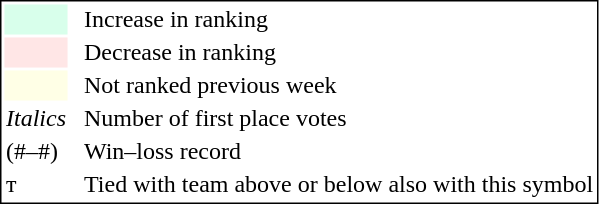<table style="border:1px solid black;">
<tr>
<td style="background:#D8FFEB; width:20px;"></td>
<td> </td>
<td>Increase in ranking</td>
</tr>
<tr>
<td style="background:#FFE6E6; width:20px;"></td>
<td> </td>
<td>Decrease in ranking</td>
</tr>
<tr>
<td style="background:#FFFFE6; width:20px;"></td>
<td> </td>
<td>Not ranked previous week</td>
</tr>
<tr>
<td><em>Italics</em></td>
<td> </td>
<td>Number of first place votes</td>
</tr>
<tr>
<td>(#–#)</td>
<td> </td>
<td>Win–loss record</td>
</tr>
<tr>
<td>т</td>
<td></td>
<td>Tied with team above or below also with this symbol</td>
</tr>
</table>
